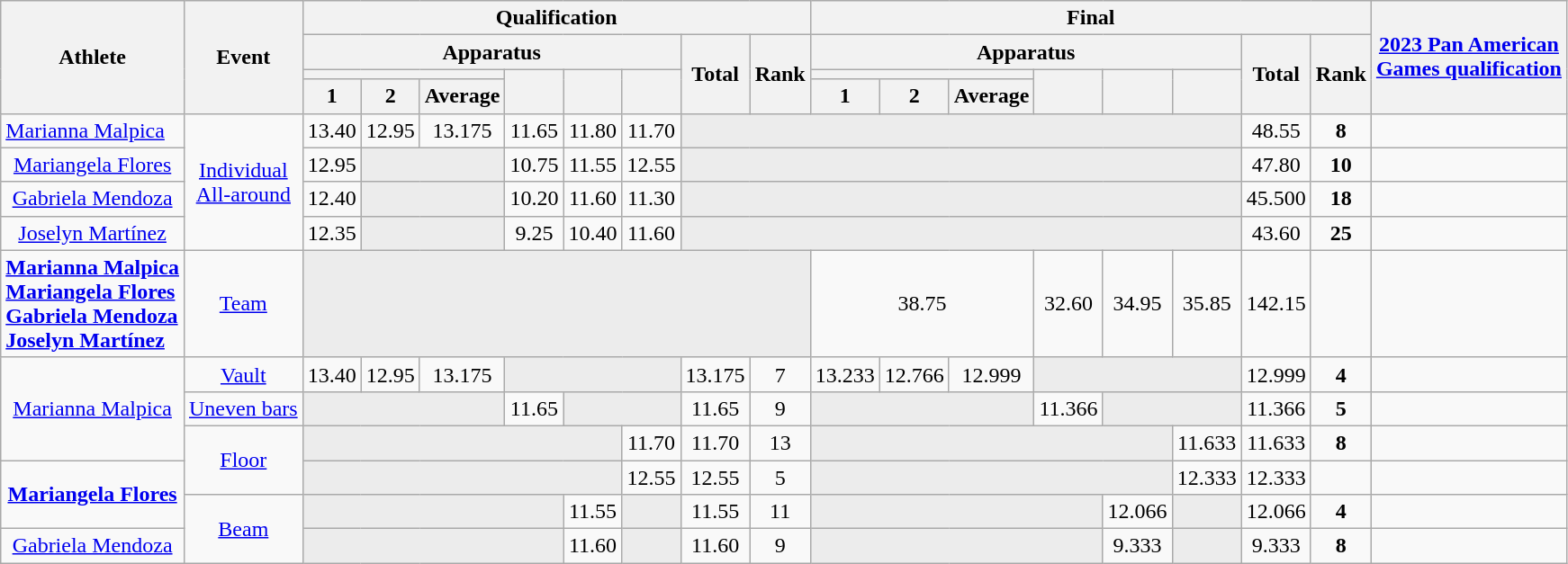<table class="wikitable">
<tr>
<th rowspan="4">Athlete</th>
<th rowspan="4">Event</th>
<th colspan="8">Qualification</th>
<th colspan="8">Final</th>
<th style="white-space: nowrap;" rowspan="4"><a href='#'>2023 Pan American <br> Games qualification</a></th>
</tr>
<tr>
<th colspan="6">Apparatus</th>
<th rowspan="3">Total</th>
<th rowspan="3">Rank</th>
<th colspan="6">Apparatus</th>
<th rowspan="3">Total</th>
<th rowspan="3">Rank</th>
</tr>
<tr>
<th colspan="3"></th>
<th rowspan="2"></th>
<th rowspan="2"></th>
<th rowspan="2"></th>
<th colspan="3"></th>
<th rowspan="2"></th>
<th rowspan="2"></th>
<th rowspan="2"></th>
</tr>
<tr>
<th>1</th>
<th>2</th>
<th>Average</th>
<th>1</th>
<th>2</th>
<th>Average</th>
</tr>
<tr align="center">
<td align="left"><a href='#'>Marianna Malpica</a></td>
<td rowspan="4"><a href='#'>Individual<br>All-around</a></td>
<td>13.40</td>
<td>12.95</td>
<td>13.175</td>
<td>11.65</td>
<td>11.80</td>
<td>11.70</td>
<td colspan="8" style="background: #ECECEC; vertical-align: middle; text-align: center; " class="table-cast"></td>
<td>48.55</td>
<td><strong>8</strong></td>
<td></td>
</tr>
<tr align="center">
<td><a href='#'>Mariangela Flores</a></td>
<td>12.95</td>
<td colspan="2" style="background: #ECECEC; vertical-align: middle; text-align: center; " class="table-cast"></td>
<td>10.75</td>
<td>11.55</td>
<td>12.55</td>
<td colspan="8" style="background: #ECECEC; vertical-align: middle; text-align: center; " class="table-cast"></td>
<td>47.80</td>
<td><strong>10</strong></td>
<td></td>
</tr>
<tr align="center">
<td><a href='#'>Gabriela Mendoza</a></td>
<td>12.40</td>
<td colspan="2" style="background: #ECECEC; vertical-align: middle; text-align: center; " class="table-cast"></td>
<td>10.20</td>
<td>11.60</td>
<td>11.30</td>
<td colspan="8" style="background: #ECECEC; vertical-align: middle; text-align: center; " class="table-cast"></td>
<td>45.500</td>
<td><strong>18</strong></td>
<td></td>
</tr>
<tr align="center">
<td><a href='#'>Joselyn Martínez</a></td>
<td>12.35</td>
<td colspan="2" style="background: #ECECEC; vertical-align: middle; text-align: center; " class="table-cast"></td>
<td>9.25</td>
<td>10.40</td>
<td>11.60</td>
<td colspan="8" style="background: #ECECEC; vertical-align: middle; text-align: center; " class="table-cast"></td>
<td>43.60</td>
<td><strong>25</strong></td>
<td></td>
</tr>
<tr align="center">
<td style="white-space: nowrap;" align="left"><strong><a href='#'>Marianna Malpica</a><br><a href='#'>Mariangela Flores</a><br><a href='#'>Gabriela Mendoza</a><br><a href='#'>Joselyn Martínez</a></strong></td>
<td><a href='#'>Team</a></td>
<td colspan="8" style="background: #ECECEC; vertical-align: middle; text-align: center; " class="table-cast"></td>
<td colspan="3">38.75</td>
<td>32.60</td>
<td>34.95</td>
<td>35.85</td>
<td>142.15</td>
<td><strong></strong></td>
<td></td>
</tr>
<tr align="center">
<td rowspan="3"><a href='#'>Marianna Malpica</a></td>
<td><a href='#'>Vault</a></td>
<td>13.40</td>
<td>12.95</td>
<td>13.175</td>
<td colspan="3" style="background: #ECECEC; vertical-align: middle; text-align: center; " class="table-cast"></td>
<td>13.175</td>
<td>7</td>
<td>13.233</td>
<td>12.766</td>
<td>12.999</td>
<td colspan="3" style="background: #ECECEC; vertical-align: middle; text-align: center; " class="table-cast"></td>
<td>12.999</td>
<td><strong>4</strong></td>
<td></td>
</tr>
<tr align="center">
<td><a href='#'>Uneven bars</a></td>
<td colspan="3" style="background: #ECECEC; vertical-align: middle; text-align: center; " class="table-cast"></td>
<td>11.65</td>
<td colspan="2" style="background: #ECECEC; vertical-align: middle; text-align: center; " class="table-cast"></td>
<td>11.65</td>
<td>9</td>
<td colspan="3" style="background: #ECECEC; vertical-align: middle; text-align: center; " class="table-cast"></td>
<td>11.366</td>
<td colspan="2" style="background: #ECECEC; vertical-align: middle; text-align: center; " class="table-cast"></td>
<td>11.366</td>
<td><strong>5</strong></td>
<td></td>
</tr>
<tr align="center">
<td rowspan="2"><a href='#'>Floor</a></td>
<td colspan="5" style="background: #ECECEC; vertical-align: middle; text-align: center; " class="table-cast"></td>
<td>11.70</td>
<td>11.70</td>
<td>13</td>
<td colspan="5" style="background: #ECECEC; vertical-align: middle; text-align: center; " class="table-cast"></td>
<td>11.633</td>
<td>11.633</td>
<td><strong>8</strong></td>
<td></td>
</tr>
<tr align="center">
<td rowspan="2"><strong><a href='#'>Mariangela Flores</a></strong></td>
<td colspan="5" style="background: #ECECEC; vertical-align: middle; text-align: center; " class="table-cast"></td>
<td>12.55</td>
<td>12.55</td>
<td>5</td>
<td colspan="5" style="background: #ECECEC; vertical-align: middle; text-align: center; " class="table-cast"></td>
<td>12.333</td>
<td>12.333</td>
<td><strong></strong></td>
<td></td>
</tr>
<tr align="center">
<td rowspan="2"><a href='#'>Beam</a></td>
<td colspan="4" style="background: #ECECEC; vertical-align: middle; text-align: center; " class="table-cast"></td>
<td>11.55</td>
<td style="background: #ECECEC; vertical-align: middle; text-align: center; " class="table-cast"></td>
<td>11.55</td>
<td>11</td>
<td colspan="4" style="background: #ECECEC; vertical-align: middle; text-align: center; " class="table-cast"></td>
<td>12.066</td>
<td style="background: #ECECEC; vertical-align: middle; text-align: center; " class="table-cast"></td>
<td>12.066</td>
<td><strong>4</strong></td>
<td></td>
</tr>
<tr align="center">
<td><a href='#'>Gabriela Mendoza</a></td>
<td colspan="4" style="background: #ECECEC; vertical-align: middle; text-align: center; " class="table-cast"></td>
<td>11.60</td>
<td style="background: #ECECEC; vertical-align: middle; text-align: center; " class="table-cast"></td>
<td>11.60</td>
<td>9</td>
<td colspan="4" style="background: #ECECEC; vertical-align: middle; text-align: center; " class="table-cast"></td>
<td>9.333</td>
<td style="background: #ECECEC; vertical-align: middle; text-align: center; " class="table-cast"></td>
<td>9.333</td>
<td><strong>8</strong></td>
<td></td>
</tr>
</table>
